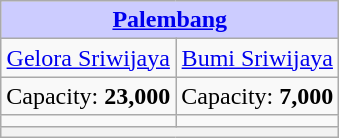<table class="wikitable" style="text-align:center;">
<tr>
<th colspan=2 style = "background-color:#CCCCFF"> <a href='#'>Palembang</a></th>
</tr>
<tr>
<td><a href='#'>Gelora Sriwijaya</a></td>
<td><a href='#'>Bumi Sriwijaya</a></td>
</tr>
<tr>
<td>Capacity: <strong>23,000</strong></td>
<td>Capacity: <strong>7,000</strong></td>
</tr>
<tr>
<td></td>
<td></td>
</tr>
<tr>
<th colspan=3 rowspan=5 text-align="center"></th>
</tr>
</table>
